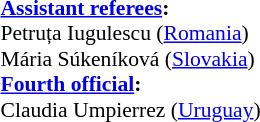<table width=50% style="font-size: 90%">
<tr>
<td><br><strong><a href='#'>Assistant referees</a>:</strong>
<br>Petruța Iugulescu (<a href='#'>Romania</a>)
<br>Mária Súkeníková (<a href='#'>Slovakia</a>)
<br><strong><a href='#'>Fourth official</a>:</strong>
<br>Claudia Umpierrez (<a href='#'>Uruguay</a>)</td>
</tr>
</table>
